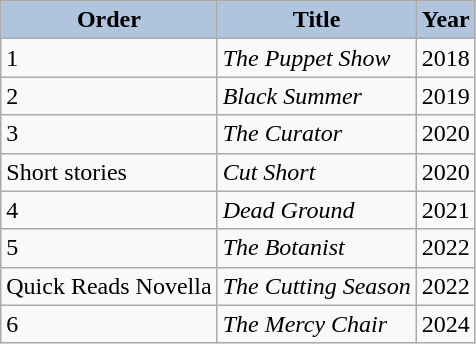<table class="wikitable sortable">
<tr style="text-align:center;">
<th style="background:#B0C4DE;">Order</th>
<th style="background:#B0C4DE;">Title</th>
<th style="background:#B0C4DE;">Year</th>
</tr>
<tr>
<td>1</td>
<td><em>The Puppet Show</em></td>
<td>2018</td>
</tr>
<tr>
<td>2</td>
<td><em>Black Summer</em></td>
<td>2019</td>
</tr>
<tr>
<td>3</td>
<td><em>The Curator</em></td>
<td>2020</td>
</tr>
<tr>
<td>Short stories</td>
<td><em>Cut Short</em></td>
<td>2020</td>
</tr>
<tr>
<td>4</td>
<td><em>Dead Ground</em></td>
<td>2021</td>
</tr>
<tr>
<td>5</td>
<td><em>The Botanist</em></td>
<td>2022</td>
</tr>
<tr>
<td>Quick Reads Novella</td>
<td><em>The Cutting Season</em></td>
<td>2022</td>
</tr>
<tr>
<td>6</td>
<td><em>The Mercy Chair</em></td>
<td>2024</td>
</tr>
</table>
